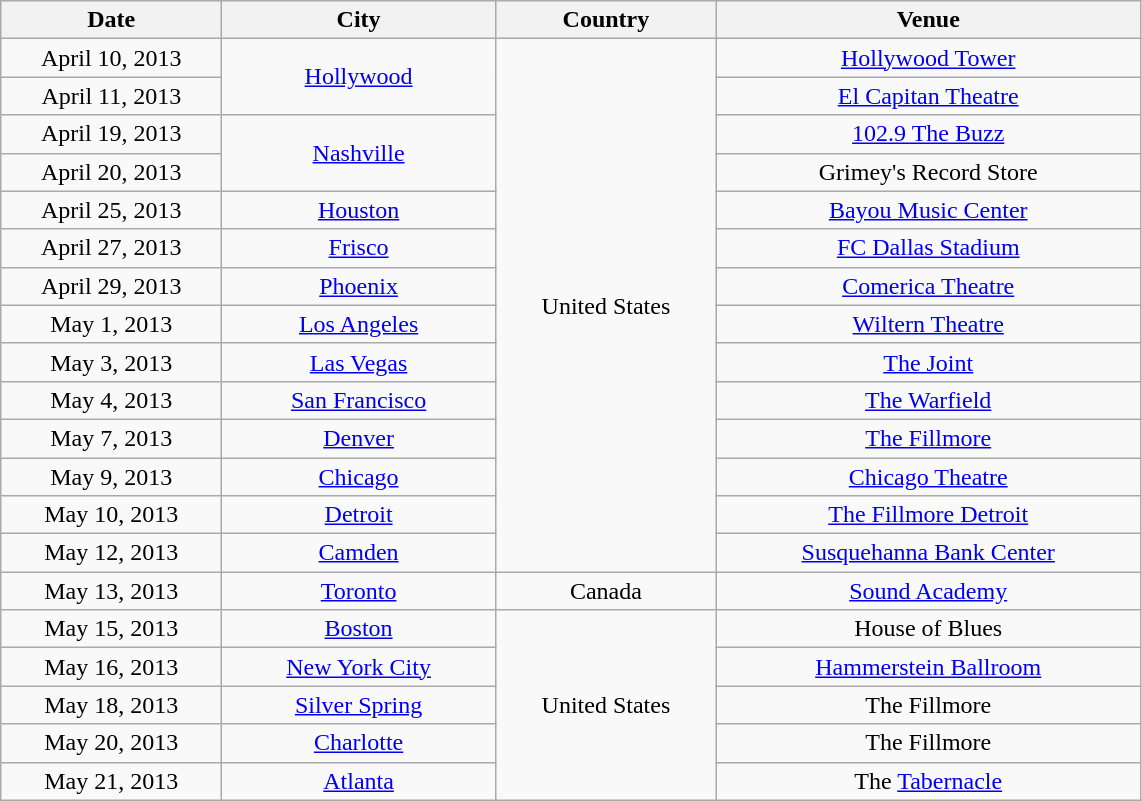<table class="wikitable" style="text-align:center;">
<tr>
<th style="width:140px;">Date</th>
<th style="width:175px;">City</th>
<th style="width:140px;">Country</th>
<th style="width:275px;">Venue</th>
</tr>
<tr>
<td>April 10, 2013</td>
<td rowspan="2"><a href='#'>Hollywood</a></td>
<td rowspan="14">United States</td>
<td><a href='#'>Hollywood Tower</a> </td>
</tr>
<tr>
<td>April 11, 2013</td>
<td><a href='#'>El Capitan Theatre</a> </td>
</tr>
<tr>
<td>April 19, 2013</td>
<td rowspan="2"><a href='#'>Nashville</a></td>
<td><a href='#'>102.9 The Buzz</a> </td>
</tr>
<tr>
<td>April 20, 2013</td>
<td>Grimey's Record Store </td>
</tr>
<tr>
<td>April 25, 2013</td>
<td><a href='#'>Houston</a></td>
<td><a href='#'>Bayou Music Center</a></td>
</tr>
<tr>
<td>April 27, 2013</td>
<td><a href='#'>Frisco</a></td>
<td><a href='#'>FC Dallas Stadium</a> </td>
</tr>
<tr>
<td>April 29, 2013</td>
<td><a href='#'>Phoenix</a></td>
<td><a href='#'>Comerica Theatre</a></td>
</tr>
<tr>
<td>May 1, 2013</td>
<td><a href='#'>Los Angeles</a></td>
<td><a href='#'>Wiltern Theatre</a></td>
</tr>
<tr>
<td>May 3, 2013</td>
<td><a href='#'>Las Vegas</a></td>
<td><a href='#'>The Joint</a></td>
</tr>
<tr>
<td>May 4, 2013</td>
<td><a href='#'>San Francisco</a></td>
<td><a href='#'>The Warfield</a></td>
</tr>
<tr>
<td>May 7, 2013</td>
<td><a href='#'>Denver</a></td>
<td><a href='#'>The Fillmore</a></td>
</tr>
<tr>
<td>May 9, 2013</td>
<td><a href='#'>Chicago</a></td>
<td><a href='#'>Chicago Theatre</a></td>
</tr>
<tr>
<td>May 10, 2013</td>
<td><a href='#'>Detroit</a></td>
<td><a href='#'>The Fillmore Detroit</a></td>
</tr>
<tr>
<td>May 12, 2013</td>
<td><a href='#'>Camden</a></td>
<td><a href='#'>Susquehanna Bank Center</a> </td>
</tr>
<tr>
<td>May 13, 2013</td>
<td><a href='#'>Toronto</a></td>
<td>Canada</td>
<td><a href='#'>Sound Academy</a></td>
</tr>
<tr>
<td>May 15, 2013</td>
<td><a href='#'>Boston</a></td>
<td rowspan="5">United States</td>
<td>House of Blues</td>
</tr>
<tr>
<td>May 16, 2013</td>
<td><a href='#'>New York City</a></td>
<td><a href='#'>Hammerstein Ballroom</a></td>
</tr>
<tr>
<td>May 18, 2013</td>
<td><a href='#'>Silver Spring</a></td>
<td>The Fillmore</td>
</tr>
<tr>
<td>May 20, 2013</td>
<td><a href='#'>Charlotte</a></td>
<td>The Fillmore</td>
</tr>
<tr>
<td>May 21, 2013</td>
<td><a href='#'>Atlanta</a></td>
<td>The <a href='#'>Tabernacle</a></td>
</tr>
</table>
